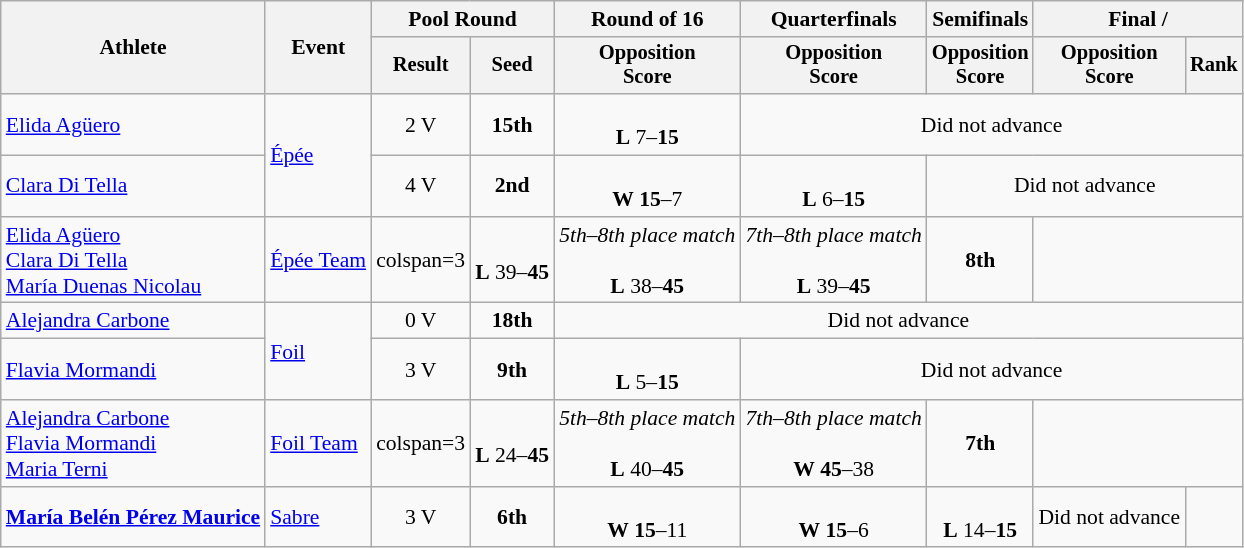<table class=wikitable style="font-size:90%">
<tr>
<th rowspan="2">Athlete</th>
<th rowspan="2">Event</th>
<th colspan=2>Pool Round</th>
<th>Round of 16</th>
<th>Quarterfinals</th>
<th>Semifinals</th>
<th colspan=2>Final / </th>
</tr>
<tr style="font-size:95%">
<th>Result</th>
<th>Seed</th>
<th>Opposition<br>Score</th>
<th>Opposition<br>Score</th>
<th>Opposition<br>Score</th>
<th>Opposition<br>Score</th>
<th>Rank</th>
</tr>
<tr align=center>
<td align=left><a href='#'>Elida Agüero</a></td>
<td align=left rowspan=2><a href='#'>Épée</a></td>
<td>2 V</td>
<td><strong>15th</strong></td>
<td><br><strong>L</strong> 7–<strong>15</strong></td>
<td colspan=4>Did not advance</td>
</tr>
<tr align=center>
<td align=left><a href='#'>Clara Di Tella</a></td>
<td>4 V</td>
<td><strong>2nd</strong></td>
<td><br><strong>W</strong> <strong>15</strong>–7</td>
<td><br><strong>L</strong> 6–<strong>15</strong></td>
<td colspan=3>Did not advance</td>
</tr>
<tr align=center>
<td align=left><a href='#'>Elida Agüero</a><br><a href='#'>Clara Di Tella</a><br><a href='#'>María Duenas Nicolau</a></td>
<td align=left><a href='#'>Épée Team</a></td>
<td>colspan=3 </td>
<td><br><strong>L</strong> 39–<strong>45</strong></td>
<td align=center><em>5th–8th place match</em><br><br><strong>L</strong> 38–<strong>45</strong></td>
<td align=center><em>7th–8th place match</em><br><br><strong>L</strong> 39–<strong>45</strong></td>
<td align=center><strong>8th</strong></td>
</tr>
<tr align=center>
<td align=left><a href='#'>Alejandra Carbone</a></td>
<td align=left rowspan=2><a href='#'>Foil</a></td>
<td>0 V</td>
<td><strong>18th</strong></td>
<td colspan=5>Did not advance</td>
</tr>
<tr align=center>
<td align=left><a href='#'>Flavia Mormandi</a></td>
<td>3 V</td>
<td><strong>9th</strong></td>
<td><br><strong>L</strong> 5–<strong>15</strong></td>
<td colspan=4>Did not advance</td>
</tr>
<tr align=center>
<td align=left><a href='#'>Alejandra Carbone</a><br><a href='#'>Flavia Mormandi</a><br><a href='#'>Maria Terni</a></td>
<td align=left><a href='#'>Foil Team</a></td>
<td>colspan=3 </td>
<td><br><strong>L</strong> 24–<strong>45</strong></td>
<td align=center><em>5th–8th place match</em><br><br><strong>L</strong> 40–<strong>45</strong></td>
<td align=center><em>7th–8th place match</em><br><br><strong>W</strong> <strong>45</strong>–38</td>
<td><strong>7th</strong></td>
</tr>
<tr align=center>
<td align=left><strong><a href='#'>María Belén Pérez Maurice</a></strong></td>
<td align=left><a href='#'>Sabre</a></td>
<td>3 V</td>
<td><strong>6th</strong></td>
<td><br><strong>W</strong> <strong>15</strong>–11</td>
<td><br><strong>W</strong> <strong>15</strong>–6</td>
<td><br><strong>L</strong> 14–<strong>15</strong></td>
<td>Did not advance</td>
<td></td>
</tr>
</table>
